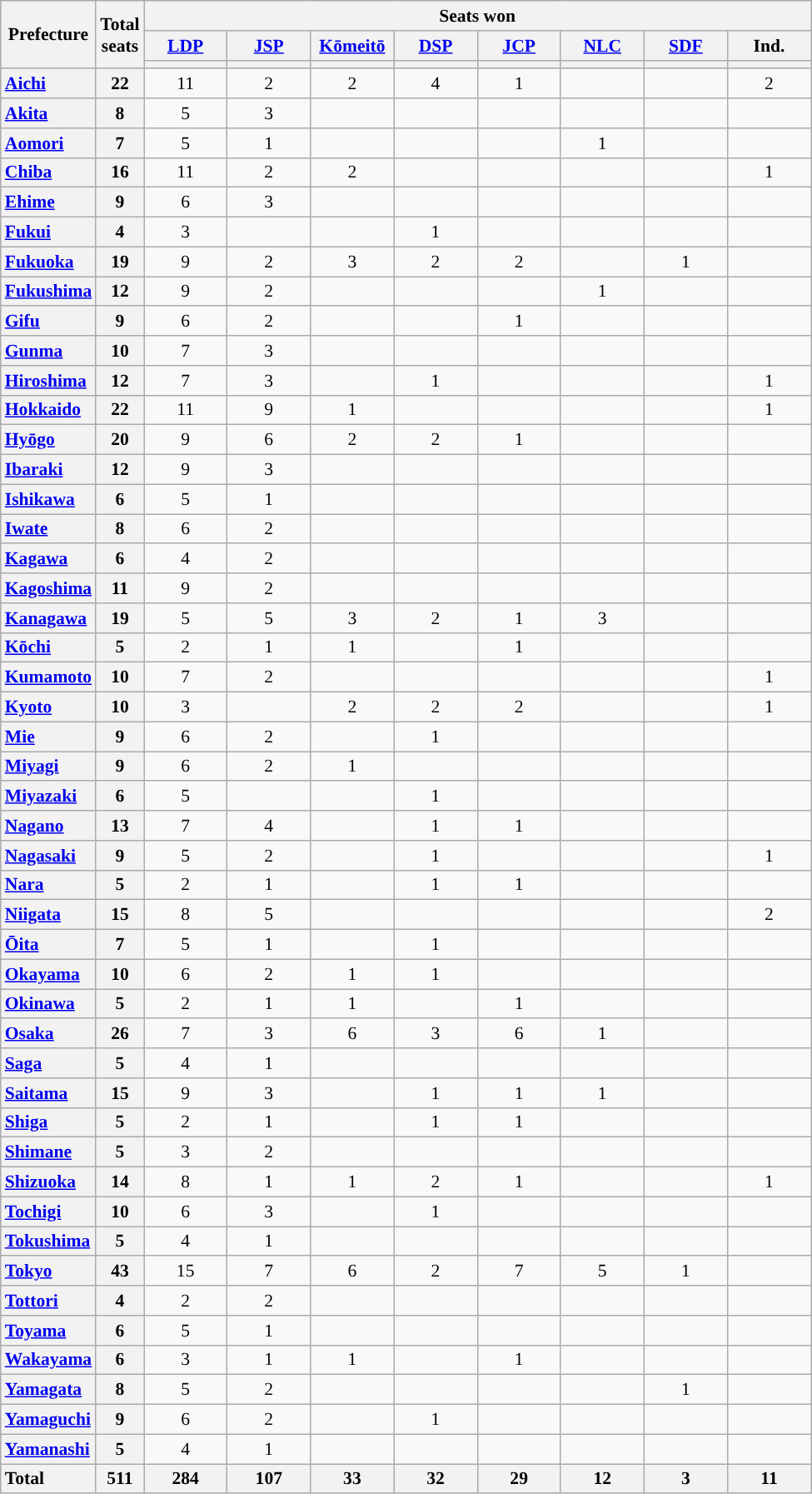<table class="wikitable" style="text-align:center; font-size: 0.9em;">
<tr>
<th rowspan="3">Prefecture</th>
<th rowspan="3">Total<br>seats</th>
<th colspan="8">Seats won</th>
</tr>
<tr>
<th class="unsortable" style="width:60px;"><a href='#'>LDP</a></th>
<th class="unsortable" style="width:60px;"><a href='#'>JSP</a></th>
<th class="unsortable" style="width:60px;"><a href='#'>Kōmeitō</a></th>
<th class="unsortable" style="width:60px;"><a href='#'>DSP</a></th>
<th class="unsortable" style="width:60px;"><a href='#'>JCP</a></th>
<th class="unsortable" style="width:60px;"><a href='#'>NLC</a></th>
<th class="unsortable" style="width:60px;"><a href='#'>SDF</a></th>
<th class="unsortable" style="width:60px;">Ind.</th>
</tr>
<tr>
<th style="background:"></th>
<th style="background:"></th>
<th style="background:"></th>
<th style="background:"></th>
<th style="background:"></th>
<th style="background:"></th>
<th style="background:"></th>
<th style="background:"></th>
</tr>
<tr>
<th style="text-align: left;"><a href='#'>Aichi</a></th>
<th>22</th>
<td>11</td>
<td>2</td>
<td>2</td>
<td>4</td>
<td>1</td>
<td></td>
<td></td>
<td>2</td>
</tr>
<tr>
<th style="text-align: left;"><a href='#'>Akita</a></th>
<th>8</th>
<td>5</td>
<td>3</td>
<td></td>
<td></td>
<td></td>
<td></td>
<td></td>
<td></td>
</tr>
<tr>
<th style="text-align: left;"><a href='#'>Aomori</a></th>
<th>7</th>
<td>5</td>
<td>1</td>
<td></td>
<td></td>
<td></td>
<td>1</td>
<td></td>
<td></td>
</tr>
<tr>
<th style="text-align: left;"><a href='#'>Chiba</a></th>
<th>16</th>
<td>11</td>
<td>2</td>
<td>2</td>
<td></td>
<td></td>
<td></td>
<td></td>
<td>1</td>
</tr>
<tr>
<th style="text-align: left;"><a href='#'>Ehime</a></th>
<th>9</th>
<td>6</td>
<td>3</td>
<td></td>
<td></td>
<td></td>
<td></td>
<td></td>
<td></td>
</tr>
<tr>
<th style="text-align: left;"><a href='#'>Fukui</a></th>
<th>4</th>
<td>3</td>
<td></td>
<td></td>
<td>1</td>
<td></td>
<td></td>
<td></td>
<td></td>
</tr>
<tr>
<th style="text-align: left;"><a href='#'>Fukuoka</a></th>
<th>19</th>
<td>9</td>
<td>2</td>
<td>3</td>
<td>2</td>
<td>2</td>
<td></td>
<td>1</td>
<td></td>
</tr>
<tr>
<th style="text-align: left;"><a href='#'>Fukushima</a></th>
<th>12</th>
<td>9</td>
<td>2</td>
<td></td>
<td></td>
<td></td>
<td>1</td>
<td></td>
<td></td>
</tr>
<tr>
<th style="text-align: left;"><a href='#'>Gifu</a></th>
<th>9</th>
<td>6</td>
<td>2</td>
<td></td>
<td></td>
<td>1</td>
<td></td>
<td></td>
<td></td>
</tr>
<tr>
<th style="text-align: left;"><a href='#'>Gunma</a></th>
<th>10</th>
<td>7</td>
<td>3</td>
<td></td>
<td></td>
<td></td>
<td></td>
<td></td>
<td></td>
</tr>
<tr>
<th style="text-align: left;"><a href='#'>Hiroshima</a></th>
<th>12</th>
<td>7</td>
<td>3</td>
<td></td>
<td>1</td>
<td></td>
<td></td>
<td></td>
<td>1</td>
</tr>
<tr>
<th style="text-align: left;"><a href='#'>Hokkaido</a></th>
<th>22</th>
<td>11</td>
<td>9</td>
<td>1</td>
<td></td>
<td></td>
<td></td>
<td></td>
<td>1</td>
</tr>
<tr>
<th style="text-align: left;"><a href='#'>Hyōgo</a></th>
<th>20</th>
<td>9</td>
<td>6</td>
<td>2</td>
<td>2</td>
<td>1</td>
<td></td>
<td></td>
<td></td>
</tr>
<tr>
<th style="text-align: left;"><a href='#'>Ibaraki</a></th>
<th>12</th>
<td>9</td>
<td>3</td>
<td></td>
<td></td>
<td></td>
<td></td>
<td></td>
<td></td>
</tr>
<tr>
<th style="text-align: left;"><a href='#'>Ishikawa</a></th>
<th>6</th>
<td>5</td>
<td>1</td>
<td></td>
<td></td>
<td></td>
<td></td>
<td></td>
<td></td>
</tr>
<tr>
<th style="text-align: left;"><a href='#'>Iwate</a></th>
<th>8</th>
<td>6</td>
<td>2</td>
<td></td>
<td></td>
<td></td>
<td></td>
<td></td>
<td></td>
</tr>
<tr>
<th style="text-align: left;"><a href='#'>Kagawa</a></th>
<th>6</th>
<td>4</td>
<td>2</td>
<td></td>
<td></td>
<td></td>
<td></td>
<td></td>
<td></td>
</tr>
<tr>
<th style="text-align: left;"><a href='#'>Kagoshima</a></th>
<th>11</th>
<td>9</td>
<td>2</td>
<td></td>
<td></td>
<td></td>
<td></td>
<td></td>
<td></td>
</tr>
<tr>
<th style="text-align: left;"><a href='#'>Kanagawa</a></th>
<th>19</th>
<td>5</td>
<td>5</td>
<td>3</td>
<td>2</td>
<td>1</td>
<td>3</td>
<td></td>
<td></td>
</tr>
<tr>
<th style="text-align: left;"><a href='#'>Kōchi</a></th>
<th>5</th>
<td>2</td>
<td>1</td>
<td>1</td>
<td></td>
<td>1</td>
<td></td>
<td></td>
<td></td>
</tr>
<tr>
<th style="text-align: left;"><a href='#'>Kumamoto</a></th>
<th>10</th>
<td>7</td>
<td>2</td>
<td></td>
<td></td>
<td></td>
<td></td>
<td></td>
<td>1</td>
</tr>
<tr>
<th style="text-align: left;"><a href='#'>Kyoto</a></th>
<th>10</th>
<td>3</td>
<td></td>
<td>2</td>
<td>2</td>
<td>2</td>
<td></td>
<td></td>
<td>1</td>
</tr>
<tr>
<th style="text-align: left;"><a href='#'>Mie</a></th>
<th>9</th>
<td>6</td>
<td>2</td>
<td></td>
<td>1</td>
<td></td>
<td></td>
<td></td>
<td></td>
</tr>
<tr>
<th style="text-align: left;"><a href='#'>Miyagi</a></th>
<th>9</th>
<td>6</td>
<td>2</td>
<td>1</td>
<td></td>
<td></td>
<td></td>
<td></td>
<td></td>
</tr>
<tr>
<th style="text-align: left;"><a href='#'>Miyazaki</a></th>
<th>6</th>
<td>5</td>
<td></td>
<td></td>
<td>1</td>
<td></td>
<td></td>
<td></td>
<td></td>
</tr>
<tr>
<th style="text-align: left;"><a href='#'>Nagano</a></th>
<th>13</th>
<td>7</td>
<td>4</td>
<td></td>
<td>1</td>
<td>1</td>
<td></td>
<td></td>
<td></td>
</tr>
<tr>
<th style="text-align: left;"><a href='#'>Nagasaki</a></th>
<th>9</th>
<td>5</td>
<td>2</td>
<td></td>
<td>1</td>
<td></td>
<td></td>
<td></td>
<td>1</td>
</tr>
<tr>
<th style="text-align: left;"><a href='#'>Nara</a></th>
<th>5</th>
<td>2</td>
<td>1</td>
<td></td>
<td>1</td>
<td>1</td>
<td></td>
<td></td>
<td></td>
</tr>
<tr>
<th style="text-align: left;"><a href='#'>Niigata</a></th>
<th>15</th>
<td>8</td>
<td>5</td>
<td></td>
<td></td>
<td></td>
<td></td>
<td></td>
<td>2</td>
</tr>
<tr>
<th style="text-align: left;"><a href='#'>Ōita</a></th>
<th>7</th>
<td>5</td>
<td>1</td>
<td></td>
<td>1</td>
<td></td>
<td></td>
<td></td>
<td></td>
</tr>
<tr>
<th style="text-align: left;"><a href='#'>Okayama</a></th>
<th>10</th>
<td>6</td>
<td>2</td>
<td>1</td>
<td>1</td>
<td></td>
<td></td>
<td></td>
<td></td>
</tr>
<tr>
<th style="text-align: left;"><a href='#'>Okinawa</a></th>
<th>5</th>
<td>2</td>
<td>1</td>
<td>1</td>
<td></td>
<td>1</td>
<td></td>
<td></td>
<td></td>
</tr>
<tr>
<th style="text-align: left;"><a href='#'>Osaka</a></th>
<th>26</th>
<td>7</td>
<td>3</td>
<td>6</td>
<td>3</td>
<td>6</td>
<td>1</td>
<td></td>
<td></td>
</tr>
<tr>
<th style="text-align: left;"><a href='#'>Saga</a></th>
<th>5</th>
<td>4</td>
<td>1</td>
<td></td>
<td></td>
<td></td>
<td></td>
<td></td>
<td></td>
</tr>
<tr>
<th style="text-align: left;"><a href='#'>Saitama</a></th>
<th>15</th>
<td>9</td>
<td>3</td>
<td></td>
<td>1</td>
<td>1</td>
<td>1</td>
<td></td>
<td></td>
</tr>
<tr>
<th style="text-align: left;"><a href='#'>Shiga</a></th>
<th>5</th>
<td>2</td>
<td>1</td>
<td></td>
<td>1</td>
<td>1</td>
<td></td>
<td></td>
<td></td>
</tr>
<tr>
<th style="text-align: left;"><a href='#'>Shimane</a></th>
<th>5</th>
<td>3</td>
<td>2</td>
<td></td>
<td></td>
<td></td>
<td></td>
<td></td>
<td></td>
</tr>
<tr>
<th style="text-align: left;"><a href='#'>Shizuoka</a></th>
<th>14</th>
<td>8</td>
<td>1</td>
<td>1</td>
<td>2</td>
<td>1</td>
<td></td>
<td></td>
<td>1</td>
</tr>
<tr>
<th style="text-align: left;"><a href='#'>Tochigi</a></th>
<th>10</th>
<td>6</td>
<td>3</td>
<td></td>
<td>1</td>
<td></td>
<td></td>
<td></td>
<td></td>
</tr>
<tr>
<th style="text-align: left;"><a href='#'>Tokushima</a></th>
<th>5</th>
<td>4</td>
<td>1</td>
<td></td>
<td></td>
<td></td>
<td></td>
<td></td>
<td></td>
</tr>
<tr>
<th style="text-align: left;"><a href='#'>Tokyo</a></th>
<th>43</th>
<td>15</td>
<td>7</td>
<td>6</td>
<td>2</td>
<td>7</td>
<td>5</td>
<td>1</td>
<td></td>
</tr>
<tr>
<th style="text-align: left;"><a href='#'>Tottori</a></th>
<th>4</th>
<td>2</td>
<td>2</td>
<td></td>
<td></td>
<td></td>
<td></td>
<td></td>
<td></td>
</tr>
<tr>
<th style="text-align: left;"><a href='#'>Toyama</a></th>
<th>6</th>
<td>5</td>
<td>1</td>
<td></td>
<td></td>
<td></td>
<td></td>
<td></td>
<td></td>
</tr>
<tr>
<th style="text-align: left;"><a href='#'>Wakayama</a></th>
<th>6</th>
<td>3</td>
<td>1</td>
<td>1</td>
<td></td>
<td>1</td>
<td></td>
<td></td>
<td></td>
</tr>
<tr>
<th style="text-align: left;"><a href='#'>Yamagata</a></th>
<th>8</th>
<td>5</td>
<td>2</td>
<td></td>
<td></td>
<td></td>
<td></td>
<td>1</td>
<td></td>
</tr>
<tr>
<th style="text-align: left;"><a href='#'>Yamaguchi</a></th>
<th>9</th>
<td>6</td>
<td>2</td>
<td></td>
<td>1</td>
<td></td>
<td></td>
<td></td>
<td></td>
</tr>
<tr>
<th style="text-align: left;"><a href='#'>Yamanashi</a></th>
<th>5</th>
<td>4</td>
<td>1</td>
<td></td>
<td></td>
<td></td>
<td></td>
<td></td>
<td></td>
</tr>
<tr class="sortbottom">
<th style="text-align: left;">Total</th>
<th>511</th>
<th>284</th>
<th>107</th>
<th>33</th>
<th>32</th>
<th>29</th>
<th>12</th>
<th>3</th>
<th>11</th>
</tr>
</table>
